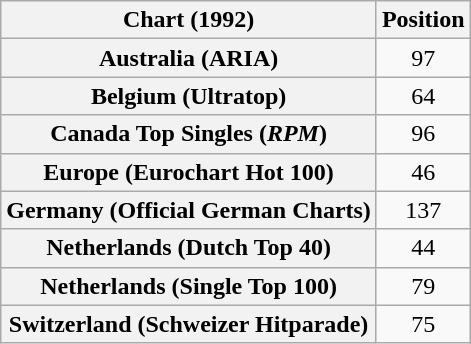<table class="wikitable sortable plainrowheaders" style="text-align:center">
<tr>
<th>Chart (1992)</th>
<th>Position</th>
</tr>
<tr>
<th scope="row">Australia (ARIA)</th>
<td>97</td>
</tr>
<tr>
<th scope="row">Belgium (Ultratop)</th>
<td>64</td>
</tr>
<tr>
<th scope="row">Canada Top Singles (<em>RPM</em>)</th>
<td>96</td>
</tr>
<tr>
<th scope="row">Europe (Eurochart Hot 100)</th>
<td>46</td>
</tr>
<tr>
<th scope="row">Germany (Official German Charts)</th>
<td>137</td>
</tr>
<tr>
<th scope="row">Netherlands (Dutch Top 40)</th>
<td>44</td>
</tr>
<tr>
<th scope="row">Netherlands (Single Top 100)</th>
<td>79</td>
</tr>
<tr>
<th scope="row">Switzerland (Schweizer Hitparade)</th>
<td>75</td>
</tr>
</table>
